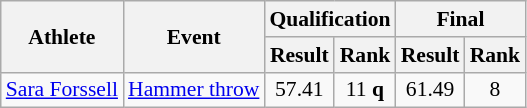<table class="wikitable" style="font-size:90%; text-align:center">
<tr>
<th rowspan="2">Athlete</th>
<th rowspan="2">Event</th>
<th colspan="2">Qualification</th>
<th colspan="2">Final</th>
</tr>
<tr>
<th>Result</th>
<th>Rank</th>
<th>Result</th>
<th>Rank</th>
</tr>
<tr>
<td align="left"><a href='#'>Sara Forssell</a></td>
<td align="left"><a href='#'>Hammer throw</a></td>
<td>57.41</td>
<td>11 <strong>q</strong></td>
<td>61.49</td>
<td>8</td>
</tr>
</table>
